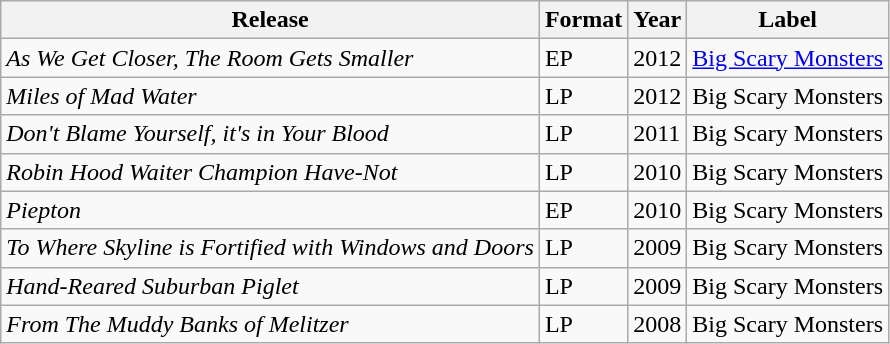<table class="wikitable">
<tr>
<th>Release</th>
<th>Format</th>
<th>Year</th>
<th>Label</th>
</tr>
<tr>
<td><em>As We Get Closer, The Room Gets Smaller</em></td>
<td>EP</td>
<td>2012</td>
<td><a href='#'>Big Scary Monsters</a></td>
</tr>
<tr>
<td><em>Miles of Mad Water</em></td>
<td>LP</td>
<td>2012</td>
<td>Big Scary Monsters</td>
</tr>
<tr>
<td><em>Don't Blame Yourself, it's in Your Blood</em></td>
<td>LP</td>
<td>2011</td>
<td>Big Scary Monsters</td>
</tr>
<tr>
<td><em>Robin Hood Waiter Champion Have-Not</em></td>
<td>LP</td>
<td>2010</td>
<td>Big Scary Monsters</td>
</tr>
<tr>
<td><em>Piepton</em></td>
<td>EP</td>
<td>2010</td>
<td>Big Scary Monsters</td>
</tr>
<tr>
<td><em>To Where Skyline is Fortified with Windows and Doors</em></td>
<td>LP</td>
<td>2009</td>
<td>Big Scary Monsters</td>
</tr>
<tr>
<td><em>Hand-Reared Suburban Piglet</em></td>
<td>LP</td>
<td>2009</td>
<td>Big Scary Monsters</td>
</tr>
<tr>
<td><em>From The Muddy Banks of Melitzer</em></td>
<td>LP</td>
<td>2008</td>
<td>Big Scary Monsters</td>
</tr>
</table>
